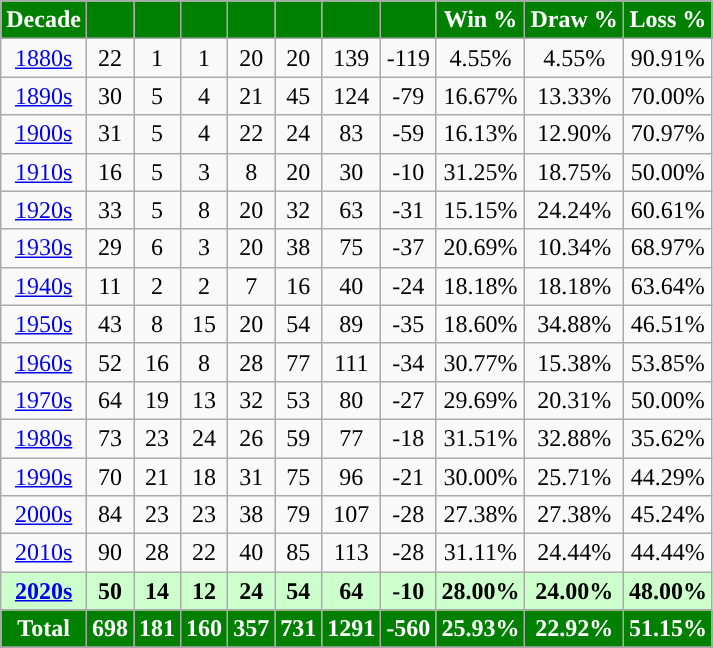<table class="wikitable sortable" style="text-align:center">
<tr>
<th style="background-color:#008000; color:white; ">Decade</th>
<th style="background-color:#008000; color:white; "></th>
<th style="background-color:#008000; color:white; "></th>
<th style="background-color:#008000; color:white; "></th>
<th style="background-color:#008000; color:white; "></th>
<th style="background-color:#008000; color:white; "></th>
<th style="background-color:#008000; color:white; "></th>
<th style="background-color:#008000; color:white; "></th>
<th style="background-color:#008000; color:white; ">Win %</th>
<th style="background-color:#008000; color:white; ">Draw %</th>
<th style="background-color:#008000; color:white; ">Loss %</th>
</tr>
<tr>
<td><a href='#'>1880s</a></td>
<td>22</td>
<td>1</td>
<td>1</td>
<td>20</td>
<td>20</td>
<td>139</td>
<td>-119</td>
<td>4.55%</td>
<td>4.55%</td>
<td>90.91%</td>
</tr>
<tr>
<td><a href='#'>1890s</a></td>
<td>30</td>
<td>5</td>
<td>4</td>
<td>21</td>
<td>45</td>
<td>124</td>
<td>-79</td>
<td>16.67%</td>
<td>13.33%</td>
<td>70.00%</td>
</tr>
<tr>
<td><a href='#'>1900s</a></td>
<td>31</td>
<td>5</td>
<td>4</td>
<td>22</td>
<td>24</td>
<td>83</td>
<td>-59</td>
<td>16.13%</td>
<td>12.90%</td>
<td>70.97%</td>
</tr>
<tr>
<td><a href='#'>1910s</a></td>
<td>16</td>
<td>5</td>
<td>3</td>
<td>8</td>
<td>20</td>
<td>30</td>
<td>-10</td>
<td>31.25%</td>
<td>18.75%</td>
<td>50.00%</td>
</tr>
<tr>
<td><a href='#'>1920s</a></td>
<td>33</td>
<td>5</td>
<td>8</td>
<td>20</td>
<td>32</td>
<td>63</td>
<td>-31</td>
<td>15.15%</td>
<td>24.24%</td>
<td>60.61%</td>
</tr>
<tr>
<td><a href='#'>1930s</a></td>
<td>29</td>
<td>6</td>
<td>3</td>
<td>20</td>
<td>38</td>
<td>75</td>
<td>-37</td>
<td>20.69%</td>
<td>10.34%</td>
<td>68.97%</td>
</tr>
<tr>
<td><a href='#'>1940s</a></td>
<td>11</td>
<td>2</td>
<td>2</td>
<td>7</td>
<td>16</td>
<td>40</td>
<td>-24</td>
<td>18.18%</td>
<td>18.18%</td>
<td>63.64%</td>
</tr>
<tr>
<td><a href='#'>1950s</a></td>
<td>43</td>
<td>8</td>
<td>15</td>
<td>20</td>
<td>54</td>
<td>89</td>
<td>-35</td>
<td>18.60%</td>
<td>34.88%</td>
<td>46.51%</td>
</tr>
<tr>
<td><a href='#'>1960s</a></td>
<td>52</td>
<td>16</td>
<td>8</td>
<td>28</td>
<td>77</td>
<td>111</td>
<td>-34</td>
<td>30.77%</td>
<td>15.38%</td>
<td>53.85%</td>
</tr>
<tr>
<td><a href='#'>1970s</a></td>
<td>64</td>
<td>19</td>
<td>13</td>
<td>32</td>
<td>53</td>
<td>80</td>
<td>-27</td>
<td>29.69%</td>
<td>20.31%</td>
<td>50.00%</td>
</tr>
<tr>
<td><a href='#'>1980s</a></td>
<td>73</td>
<td>23</td>
<td>24</td>
<td>26</td>
<td>59</td>
<td>77</td>
<td>-18</td>
<td>31.51%</td>
<td>32.88%</td>
<td>35.62%</td>
</tr>
<tr>
<td><a href='#'>1990s</a></td>
<td>70</td>
<td>21</td>
<td>18</td>
<td>31</td>
<td>75</td>
<td>96</td>
<td>-21</td>
<td>30.00%</td>
<td>25.71%</td>
<td>44.29%</td>
</tr>
<tr>
<td><a href='#'>2000s</a></td>
<td>84</td>
<td>23</td>
<td>23</td>
<td>38</td>
<td>79</td>
<td>107</td>
<td>-28</td>
<td>27.38%</td>
<td>27.38%</td>
<td>45.24%</td>
</tr>
<tr>
<td><a href='#'>2010s</a></td>
<td>90</td>
<td>28</td>
<td>22</td>
<td>40</td>
<td>85</td>
<td>113</td>
<td>-28</td>
<td>31.11%</td>
<td>24.44%</td>
<td>44.44%</td>
</tr>
<tr bgcolor=#CFC>
<td><strong><a href='#'>2020s</a></strong></td>
<td><strong>50</strong></td>
<td><strong>14</strong></td>
<td><strong>12</strong></td>
<td><strong>24</strong></td>
<td><strong>54</strong></td>
<td><strong>64</strong></td>
<td><strong>-10</strong></td>
<td><strong>28.00%</strong></td>
<td><strong>24.00%</strong></td>
<td><strong>48.00%</strong></td>
</tr>
<tr class="sortbottom">
<th style="background-color:#008000; color:white; "><strong>Total</strong></th>
<th style="background-color:#008000; color:white; "><strong>698</strong></th>
<th style="background-color:#008000; color:white; "><strong>181</strong></th>
<th style="background-color:#008000; color:white; "><strong>160</strong></th>
<th style="background-color:#008000; color:white; "><strong>357</strong></th>
<th style="background-color:#008000; color:white; "><strong>731</strong></th>
<th style="background-color:#008000; color:white; "><strong>1291</strong></th>
<th style="background-color:#008000; color:white; "><strong>-560</strong></th>
<th style="background-color:#008000; color:white; "><strong>25.93%</strong></th>
<th style="background-color:#008000; color:white; "><strong>22.92%</strong></th>
<th style="background-color:#008000; color:white; "><strong>51.15%</strong></th>
</tr>
<tr>
</tr>
</table>
